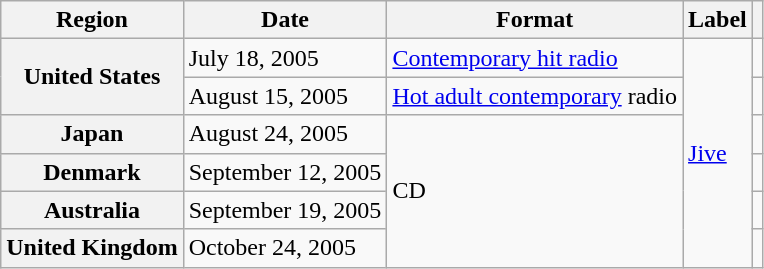<table class="wikitable plainrowheaders">
<tr>
<th scope="col">Region</th>
<th scope="col">Date</th>
<th scope="col">Format</th>
<th scope="col">Label</th>
<th scope="col"></th>
</tr>
<tr>
<th scope="row" rowspan="2">United States</th>
<td>July 18, 2005</td>
<td><a href='#'>Contemporary hit radio</a></td>
<td rowspan="6"><a href='#'>Jive</a></td>
<td></td>
</tr>
<tr>
<td>August 15, 2005</td>
<td><a href='#'>Hot adult contemporary</a> radio</td>
<td></td>
</tr>
<tr>
<th scope="row">Japan</th>
<td>August 24, 2005</td>
<td rowspan="4">CD</td>
<td></td>
</tr>
<tr>
<th scope="row">Denmark</th>
<td>September 12, 2005</td>
<td></td>
</tr>
<tr>
<th scope="row">Australia</th>
<td>September 19, 2005</td>
<td></td>
</tr>
<tr>
<th scope="row">United Kingdom</th>
<td>October 24, 2005</td>
<td></td>
</tr>
</table>
